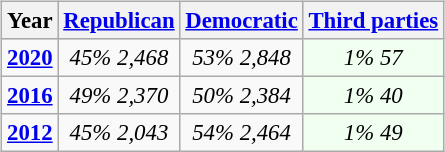<table class="wikitable" style="float:right; font-size:95%;">
<tr bgcolor=lightgrey>
<th>Year</th>
<th><a href='#'>Republican</a></th>
<th><a href='#'>Democratic</a></th>
<th><a href='#'>Third parties</a></th>
</tr>
<tr>
<td><strong><a href='#'>2020</a></strong></td>
<td style="text-align:center;" ><em>45%</em> <em>2,468</em></td>
<td style="text-align:center;" ><em>53%</em> <em>2,848</em></td>
<td style="text-align:center; background:honeyDew;"><em>1%</em> <em>57</em></td>
</tr>
<tr>
<td><strong><a href='#'>2016</a></strong></td>
<td style="text-align:center;" ><em>49%</em> <em>2,370</em></td>
<td style="text-align:center;" ><em>50%</em> <em>2,384</em></td>
<td style="text-align:center; background:honeyDew;"><em>1%</em> <em>40</em></td>
</tr>
<tr>
<td><strong><a href='#'>2012</a></strong></td>
<td style="text-align:center;" ><em>45%</em> <em>2,043</em></td>
<td style="text-align:center;" ><em>54%</em> <em>2,464</em></td>
<td style="text-align:center; background:honeyDew;"><em>1%</em> <em>49</em></td>
</tr>
</table>
